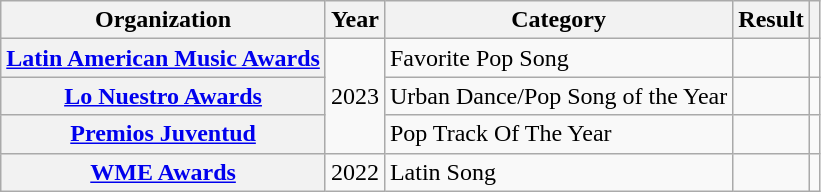<table class="wikitable sortable plainrowheaders" style="border:none; margin:0;">
<tr>
<th scope="col">Organization</th>
<th scope="col">Year</th>
<th scope="col">Category</th>
<th scope="col">Result</th>
<th class="unsortable" scope="col"></th>
</tr>
<tr>
<th scope="row"><a href='#'>Latin American Music Awards</a></th>
<td rowspan="3">2023</td>
<td>Favorite Pop Song</td>
<td></td>
<td style="text-align:center;"></td>
</tr>
<tr>
<th scope="row"><a href='#'>Lo Nuestro Awards</a></th>
<td>Urban Dance/Pop Song of the Year</td>
<td></td>
<td style="text-align:center;"></td>
</tr>
<tr>
<th scope="row"><a href='#'>Premios Juventud</a></th>
<td>Pop Track Of The Year</td>
<td></td>
<td style="text-align:center;"></td>
</tr>
<tr>
<th scope="row"><a href='#'>WME Awards</a></th>
<td>2022</td>
<td>Latin Song</td>
<td></td>
<td style="text-align:center;"></td>
</tr>
<tr>
</tr>
</table>
